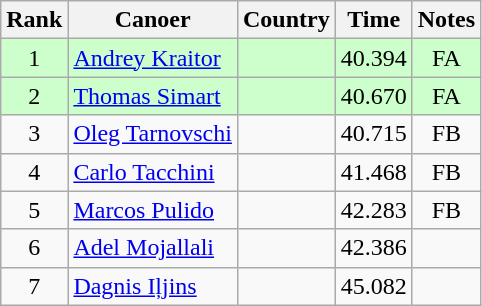<table class="wikitable" style="text-align:center;">
<tr>
<th>Rank</th>
<th>Canoer</th>
<th>Country</th>
<th>Time</th>
<th>Notes</th>
</tr>
<tr bgcolor=ccffcc>
<td>1</td>
<td align="left"><a href='#'>Andrey Kraitor</a></td>
<td align=left></td>
<td>40.394</td>
<td>FA</td>
</tr>
<tr bgcolor=ccffcc>
<td>2</td>
<td align="left"><a href='#'>Thomas Simart</a></td>
<td align=left></td>
<td>40.670</td>
<td>FA</td>
</tr>
<tr>
<td>3</td>
<td align="left"><a href='#'>Oleg Tarnovschi</a></td>
<td align=left></td>
<td>40.715</td>
<td>FB</td>
</tr>
<tr>
<td>4</td>
<td align="left"><a href='#'>Carlo Tacchini</a></td>
<td align=left></td>
<td>41.468</td>
<td>FB</td>
</tr>
<tr>
<td>5</td>
<td align="left"><a href='#'>Marcos Pulido</a></td>
<td align=left></td>
<td>42.283</td>
<td>FB</td>
</tr>
<tr>
<td>6</td>
<td align="left"><a href='#'>Adel Mojallali</a></td>
<td align=left></td>
<td>42.386</td>
<td></td>
</tr>
<tr>
<td>7</td>
<td align="left"><a href='#'>Dagnis Iļjins</a></td>
<td align=left></td>
<td>45.082</td>
<td></td>
</tr>
</table>
